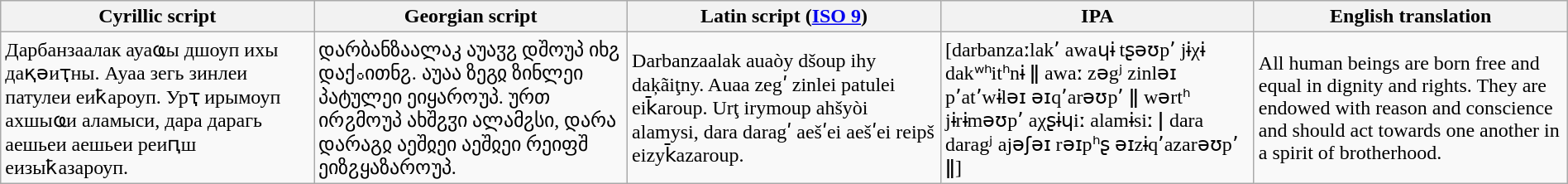<table class="wikitable" style="table-layout:fixed;width:100%">
<tr>
<th>Cyrillic script</th>
<th>Georgian script</th>
<th>Latin script (<a href='#'>ISO 9</a>)</th>
<th>IPA</th>
<th>English translation</th>
</tr>
<tr>
<td>Дарбанзаалак ауаҩы дшоуп ихы дақәиҭны. Ауаа зегь зинлеи патулеи еиҟароуп. Урҭ ирымоуп ахшыҩи аламыси, дара дарагь аешьеи аешьеи реиԥш еизыҟазароуп.</td>
<td>დარბანზაალაკ აუაჳჷ დშოუპ იხჷ დაქჿითნჷ. აუაა ზეგჲ ზინლეი პატულეი ეიყაროუპ. ურთ ირჷმოუპ ახშჷჳი ალამჷსი, დარა დარაგჲ აეშჲეი აეშჲეი რეიფშ ეიზჷყაზაროუპ.</td>
<td>Darbanzaalak auaòy dšoup ihy daķãiţny. Auaa zegʹ zinlei patulei eik̄aroup. Urţ irymoup ahšyòi alamysi, dara daragʹ aešʹei aešʹei reipš eizyk̄azaroup.</td>
<td>[darbanzaːlakʼ awaɥɨ tʂəʊpʼ jɨχɨ dakʷʰitʰnɨ ǁ awaː zəgʲ zinləɪ pʼatʼwɨləɪ əɪqʼarəʊpʼ ǁ wərtʰ jɨrɨməʊpʼ aχʂɨɥiː alamɨsiː ǀ dara daragʲ ajəʃəɪ rəɪpʰʂ əɪzɨqʼazarəʊpʼ ǁ]</td>
<td>All human beings are born free and equal in dignity and rights. They are endowed with reason and conscience and should act towards one another in a spirit of brotherhood.</td>
</tr>
</table>
